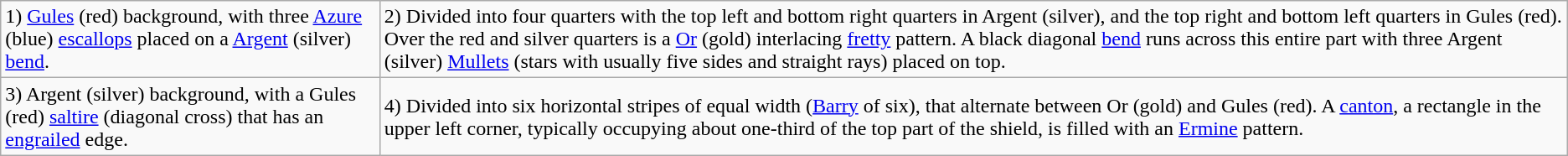<table class="wikitable">
<tr>
<td>1) <a href='#'>Gules</a> (red) background, with three <a href='#'>Azure</a> (blue) <a href='#'>escallops</a> placed on a <a href='#'>Argent</a> (silver) <a href='#'>bend</a>.</td>
<td>2) Divided into four quarters with the top left and bottom right quarters in Argent (silver), and the top right and bottom left quarters in Gules (red). Over the red and silver quarters is a <a href='#'>Or</a> (gold) interlacing <a href='#'>fretty</a> pattern. A black diagonal <a href='#'>bend</a> runs across this entire part with three Argent (silver) <a href='#'>Mullets</a> (stars with usually five sides and straight rays) placed on top.</td>
</tr>
<tr>
<td>3) Argent (silver) background, with a Gules (red) <a href='#'>saltire</a> (diagonal cross) that has an <a href='#'>engrailed</a> edge.</td>
<td>4) Divided into six horizontal stripes of equal width (<a href='#'>Barry</a> of six), that alternate between Or (gold) and Gules (red). A <a href='#'>canton</a>, a rectangle in the upper left corner, typically occupying about one-third of the top part of the shield, is filled with an <a href='#'>Ermine</a> pattern.</td>
</tr>
</table>
